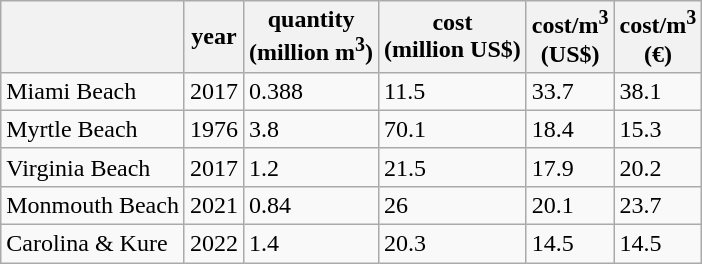<table class="wikitable">
<tr>
<th location></th>
<th>year</th>
<th>quantity <br>(million m<sup>3</sup>)</th>
<th>cost<br>(million US$)</th>
<th>cost/m<sup>3</sup> <br>(US$)</th>
<th>cost/m<sup>3</sup><br> (€)</th>
</tr>
<tr>
<td>Miami Beach</td>
<td>2017</td>
<td>0.388</td>
<td>11.5</td>
<td>33.7</td>
<td>38.1</td>
</tr>
<tr>
<td>Myrtle Beach </td>
<td>1976</td>
<td>3.8</td>
<td>70.1</td>
<td>18.4</td>
<td>15.3</td>
</tr>
<tr>
<td>Virginia Beach </td>
<td>2017</td>
<td>1.2</td>
<td>21.5</td>
<td>17.9</td>
<td>20.2</td>
</tr>
<tr>
<td>Monmouth Beach</td>
<td>2021</td>
<td>0.84</td>
<td>26</td>
<td>20.1</td>
<td>23.7</td>
</tr>
<tr>
<td>Carolina & Kure</td>
<td>2022</td>
<td>1.4</td>
<td>20.3</td>
<td>14.5</td>
<td>14.5</td>
</tr>
</table>
